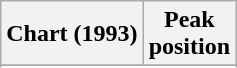<table class="wikitable sortable">
<tr>
<th align="left">Chart (1993)</th>
<th align="center">Peak<br>position</th>
</tr>
<tr>
</tr>
<tr>
</tr>
</table>
